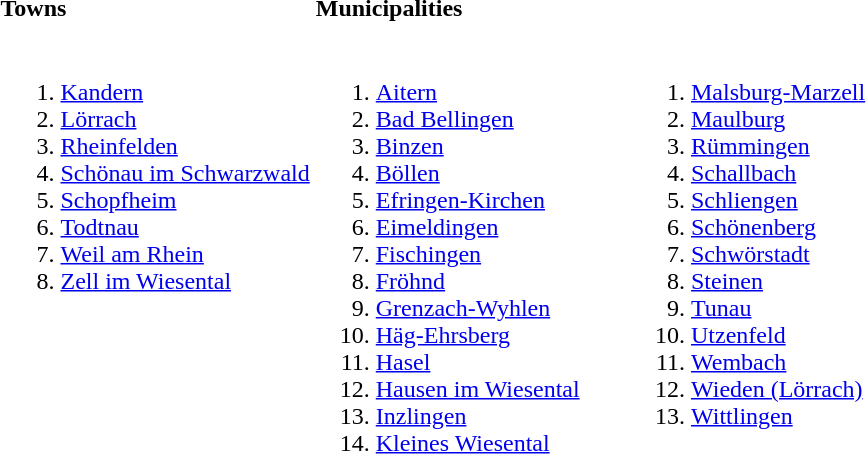<table>
<tr>
<th width=33% align=left>Towns</th>
<th width=33% align=left>Municipalities</th>
</tr>
<tr valign=top>
<td><br><ol><li><a href='#'>Kandern</a></li><li><a href='#'>Lörrach</a></li><li><a href='#'>Rheinfelden</a></li><li><a href='#'>Schönau im Schwarzwald</a></li><li><a href='#'>Schopfheim</a></li><li><a href='#'>Todtnau</a></li><li><a href='#'>Weil am Rhein</a></li><li><a href='#'>Zell im Wiesental</a></li></ol></td>
<td><br><ol><li><a href='#'>Aitern</a></li><li><a href='#'>Bad Bellingen</a></li><li><a href='#'>Binzen</a></li><li><a href='#'>Böllen</a></li><li><a href='#'>Efringen-Kirchen</a></li><li><a href='#'>Eimeldingen</a></li><li><a href='#'>Fischingen</a></li><li><a href='#'>Fröhnd</a></li><li><a href='#'>Grenzach-Wyhlen</a></li><li><a href='#'>Häg-Ehrsberg</a></li><li><a href='#'>Hasel</a></li><li><a href='#'>Hausen im Wiesental</a></li><li><a href='#'>Inzlingen</a></li><li><a href='#'>Kleines Wiesental</a></li></ol></td>
<td><br><ol>
<li><a href='#'>Malsburg-Marzell</a>
<li><a href='#'>Maulburg</a>
<li><a href='#'>Rümmingen</a>
<li><a href='#'>Schallbach</a>
<li><a href='#'>Schliengen</a>
<li><a href='#'>Schönenberg</a>
<li><a href='#'>Schwörstadt</a>
<li><a href='#'>Steinen</a>
<li><a href='#'>Tunau</a>
<li><a href='#'>Utzenfeld</a>
<li><a href='#'>Wembach</a>
<li><a href='#'>Wieden (Lörrach)</a>
<li><a href='#'>Wittlingen</a>
</ol></td>
</tr>
</table>
